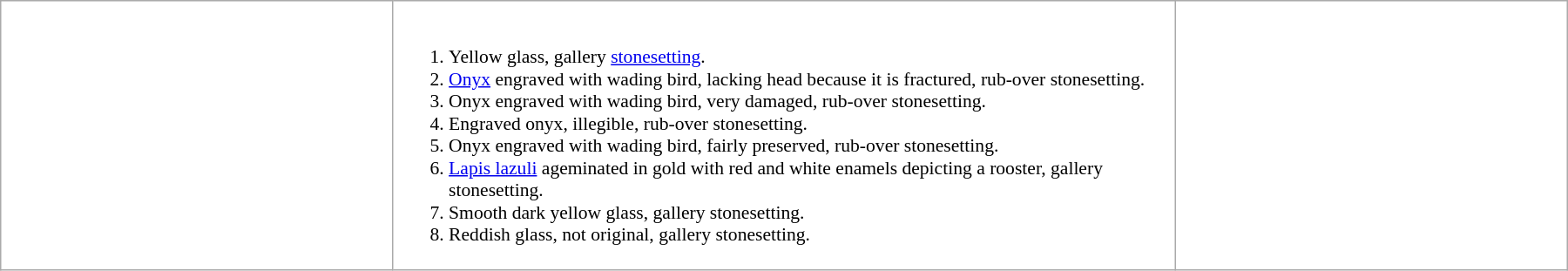<table class="wikitable" style="font-size:90%;width:95%;margin:auto;clear:both;text-align:left;">
<tr style="background-color:#FFFFFF">
<td width="25%"></td>
<td width="50%"><br><ol><li>Yellow glass, gallery <a href='#'>stonesetting</a>.</li><li><a href='#'>Onyx</a> engraved with wading bird, lacking head because it is fractured, rub-over stonesetting.</li><li>Onyx engraved with wading bird, very damaged, rub-over stonesetting.</li><li>Engraved onyx, illegible, rub-over stonesetting.</li><li>Onyx engraved with wading bird, fairly preserved, rub-over stonesetting.</li><li><a href='#'>Lapis lazuli</a> ageminated in gold with red and white enamels depicting a rooster, gallery stonesetting.</li><li>Smooth dark yellow glass, gallery stonesetting.</li><li>Reddish glass, not original, gallery stonesetting.</li></ol></td>
<td width="25%"></td>
</tr>
</table>
